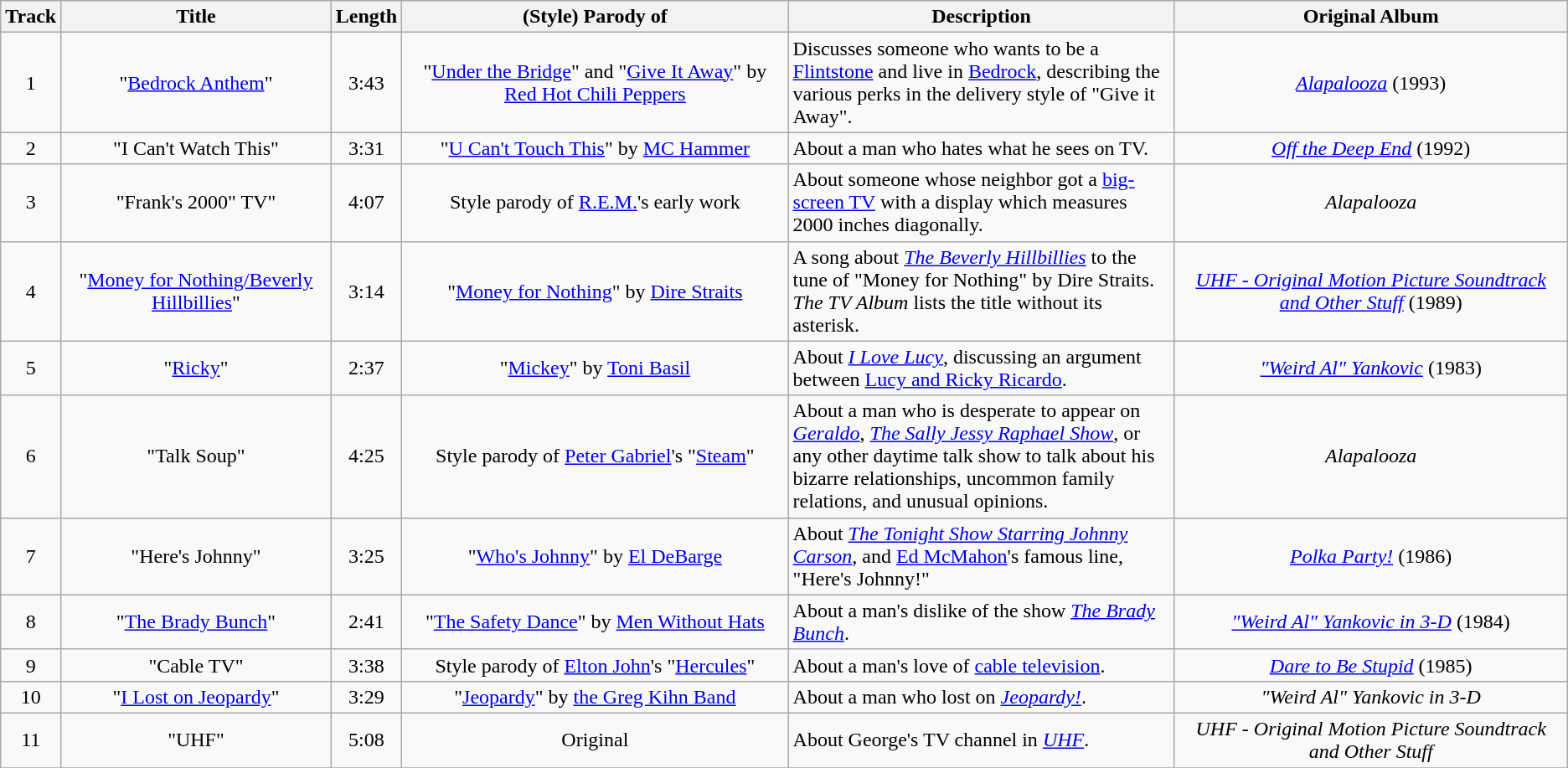<table class="wikitable">
<tr>
<th>Track</th>
<th>Title</th>
<th>Length</th>
<th>(Style) Parody of</th>
<th width="300px">Description</th>
<th>Original Album</th>
</tr>
<tr align="center">
<td>1</td>
<td>"<a href='#'>Bedrock Anthem</a>"</td>
<td>3:43</td>
<td>"<a href='#'>Under the Bridge</a>" and "<a href='#'>Give It Away</a>" by <a href='#'>Red Hot Chili Peppers</a></td>
<td align="left">Discusses someone who wants to be a <a href='#'>Flintstone</a> and live in <a href='#'>Bedrock</a>, describing the various perks in the delivery style of "Give it Away".</td>
<td><em><a href='#'>Alapalooza</a></em> (1993)</td>
</tr>
<tr align="center">
<td>2</td>
<td>"I Can't Watch This"</td>
<td>3:31</td>
<td>"<a href='#'>U Can't Touch This</a>" by <a href='#'>MC Hammer</a></td>
<td align="left">About a man who hates what he sees on TV.</td>
<td><em><a href='#'>Off the Deep End</a></em> (1992)</td>
</tr>
<tr align="center">
<td>3</td>
<td>"Frank's 2000" TV"</td>
<td>4:07</td>
<td>Style parody of <a href='#'>R.E.M.</a>'s early work</td>
<td align="left">About someone whose neighbor got a <a href='#'>big-screen TV</a> with a display which measures 2000 inches diagonally.</td>
<td><em>Alapalooza</em></td>
</tr>
<tr align="center">
<td>4</td>
<td>"<a href='#'>Money for Nothing/Beverly Hillbillies</a>"</td>
<td>3:14</td>
<td>"<a href='#'>Money for Nothing</a>" by <a href='#'>Dire Straits</a></td>
<td align="left">A song about <em><a href='#'>The Beverly Hillbillies</a></em> to the tune of "Money for Nothing" by Dire Straits. <em>The TV Album</em> lists the title without its asterisk.</td>
<td><em><a href='#'>UHF - Original Motion Picture Soundtrack and Other Stuff</a></em> (1989)</td>
</tr>
<tr align="center">
<td>5</td>
<td>"<a href='#'>Ricky</a>"</td>
<td>2:37</td>
<td>"<a href='#'>Mickey</a>" by <a href='#'>Toni Basil</a></td>
<td align="left">About <em><a href='#'>I Love Lucy</a></em>, discussing an argument between <a href='#'>Lucy and Ricky Ricardo</a>.</td>
<td><em><a href='#'>"Weird Al" Yankovic</a></em> (1983)</td>
</tr>
<tr align="center">
<td>6</td>
<td>"Talk Soup"</td>
<td>4:25</td>
<td>Style parody of <a href='#'>Peter Gabriel</a>'s "<a href='#'>Steam</a>"</td>
<td align="left">About a man who is desperate to appear on <em><a href='#'>Geraldo</a></em>, <em><a href='#'>The Sally Jessy Raphael Show</a></em>, or any other daytime talk show to talk about his bizarre relationships, uncommon family relations, and unusual opinions.</td>
<td><em>Alapalooza</em></td>
</tr>
<tr align="center">
<td>7</td>
<td>"Here's Johnny"</td>
<td>3:25</td>
<td>"<a href='#'>Who's Johnny</a>" by <a href='#'>El DeBarge</a></td>
<td align="left">About <em><a href='#'>The Tonight Show Starring Johnny Carson</a></em>, and <a href='#'>Ed McMahon</a>'s famous line, "Here's Johnny!"</td>
<td><em><a href='#'>Polka Party!</a></em> (1986)</td>
</tr>
<tr align="center">
<td>8</td>
<td>"<a href='#'>The Brady Bunch</a>"</td>
<td>2:41</td>
<td>"<a href='#'>The Safety Dance</a>" by <a href='#'>Men Without Hats</a></td>
<td align="left">About a man's dislike of the show <em><a href='#'>The Brady Bunch</a></em>.</td>
<td><em><a href='#'>"Weird Al" Yankovic in 3-D</a></em> (1984)</td>
</tr>
<tr align="center">
<td>9</td>
<td>"Cable TV"</td>
<td>3:38</td>
<td>Style parody of <a href='#'>Elton John</a>'s "<a href='#'>Hercules</a>"</td>
<td align="left">About a man's love of <a href='#'>cable television</a>.</td>
<td><em><a href='#'>Dare to Be Stupid</a></em> (1985)</td>
</tr>
<tr align="center">
<td>10</td>
<td>"<a href='#'>I Lost on Jeopardy</a>"</td>
<td>3:29</td>
<td>"<a href='#'>Jeopardy</a>" by <a href='#'>the Greg Kihn Band</a></td>
<td align="left">About a man who lost on <em><a href='#'>Jeopardy!</a></em>.</td>
<td><em>"Weird Al" Yankovic in 3-D</em></td>
</tr>
<tr align="center">
<td>11</td>
<td>"UHF"</td>
<td>5:08</td>
<td>Original</td>
<td align="left">About George's TV channel in <em><a href='#'>UHF</a></em>.</td>
<td><em>UHF - Original Motion Picture Soundtrack and Other Stuff</em></td>
</tr>
<tr>
</tr>
</table>
